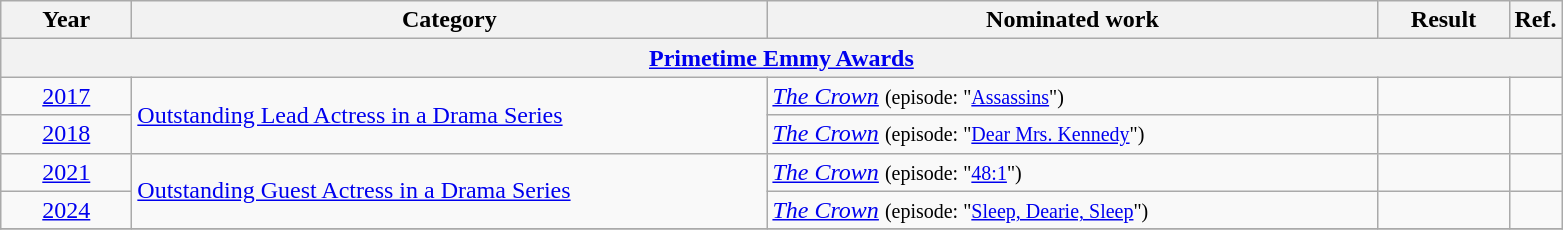<table class=wikitable>
<tr>
<th scope="col" style="width:5em;">Year</th>
<th scope="col" style="width:26em;">Category</th>
<th scope="col" style="width:25em;">Nominated work</th>
<th scope="col" style="width:5em;">Result</th>
<th>Ref.</th>
</tr>
<tr>
<th colspan=5><a href='#'>Primetime Emmy Awards</a></th>
</tr>
<tr>
<td style="text-align:center;"><a href='#'>2017</a></td>
<td rowspan="2"><a href='#'>Outstanding Lead Actress in a Drama Series</a></td>
<td><em><a href='#'>The Crown</a></em> <small> (episode: "<a href='#'>Assassins</a>") </small></td>
<td></td>
<td style="text-align:center;"></td>
</tr>
<tr>
<td style="text-align:center;"><a href='#'>2018</a></td>
<td><em><a href='#'>The Crown</a></em> <small> (episode: "<a href='#'>Dear Mrs. Kennedy</a>") </small></td>
<td></td>
<td style="text-align:center;"></td>
</tr>
<tr>
<td style="text-align:center;"><a href='#'>2021</a></td>
<td rowspan="2"><a href='#'>Outstanding Guest Actress in a Drama Series</a></td>
<td><em><a href='#'>The Crown</a></em> <small> (episode: "<a href='#'>48:1</a>") </small></td>
<td></td>
<td style="text-align:center;"></td>
</tr>
<tr>
<td style="text-align:center;"><a href='#'>2024</a></td>
<td><em><a href='#'>The Crown</a></em> <small> (episode: "<a href='#'>Sleep, Dearie, Sleep</a>") </small></td>
<td></td>
<td style="text-align:center;"></td>
</tr>
<tr>
</tr>
</table>
